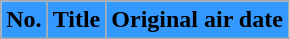<table class="wikitable plainrowheaders">
<tr>
<th style="background:#39f;">No.</th>
<th style="background:#39f;">Title</th>
<th style="background:#39f;">Original air date<br>




</th>
</tr>
</table>
